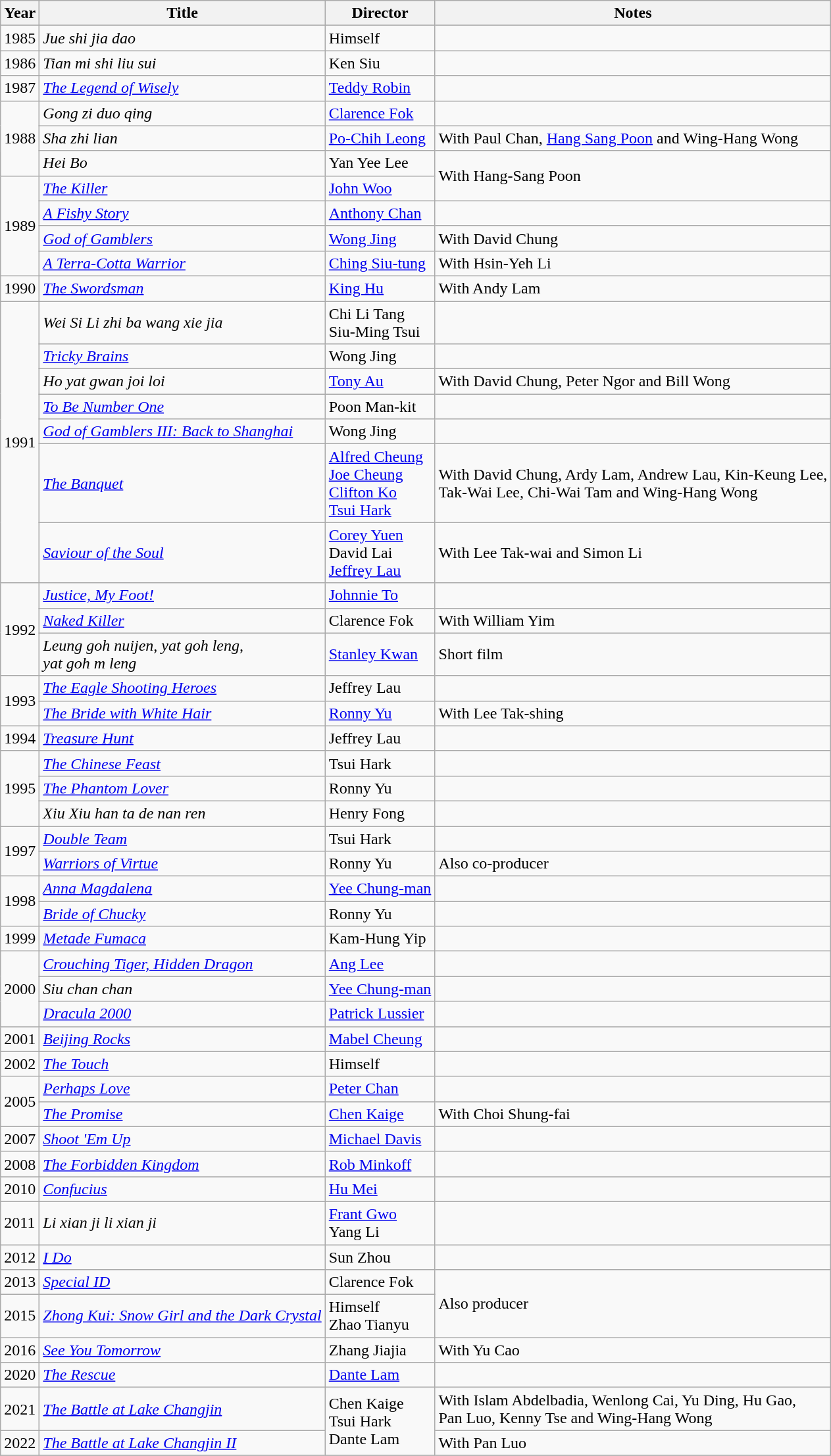<table class="wikitable">
<tr>
<th>Year</th>
<th>Title</th>
<th>Director</th>
<th>Notes</th>
</tr>
<tr>
<td>1985</td>
<td><em>Jue shi jia dao</em></td>
<td>Himself</td>
<td></td>
</tr>
<tr>
<td>1986</td>
<td><em>Tian mi shi liu sui</em></td>
<td>Ken Siu</td>
<td></td>
</tr>
<tr>
<td>1987</td>
<td><em><a href='#'>The Legend of Wisely</a></em></td>
<td><a href='#'>Teddy Robin</a></td>
<td></td>
</tr>
<tr>
<td rowspan=3>1988</td>
<td><em>Gong zi duo qing</em></td>
<td><a href='#'>Clarence Fok</a></td>
<td></td>
</tr>
<tr>
<td><em>Sha zhi lian</em></td>
<td><a href='#'>Po-Chih Leong</a></td>
<td>With Paul Chan, <a href='#'>Hang Sang Poon</a> and Wing-Hang Wong</td>
</tr>
<tr>
<td><em>Hei Bo</em></td>
<td>Yan Yee Lee</td>
<td rowspan=2>With Hang-Sang Poon</td>
</tr>
<tr>
<td rowspan=4>1989</td>
<td><em><a href='#'>The Killer</a></em></td>
<td><a href='#'>John Woo</a></td>
</tr>
<tr>
<td><em><a href='#'>A Fishy Story</a></em></td>
<td><a href='#'>Anthony Chan</a></td>
<td></td>
</tr>
<tr>
<td><em><a href='#'>God of Gamblers</a></em></td>
<td><a href='#'>Wong Jing</a></td>
<td>With David Chung</td>
</tr>
<tr>
<td><em><a href='#'>A Terra-Cotta Warrior</a></em></td>
<td><a href='#'>Ching Siu-tung</a></td>
<td>With Hsin-Yeh Li</td>
</tr>
<tr>
<td>1990</td>
<td><em><a href='#'>The Swordsman</a></em></td>
<td><a href='#'>King Hu</a></td>
<td>With Andy Lam</td>
</tr>
<tr>
<td rowspan=7>1991</td>
<td><em>Wei Si Li zhi ba wang xie jia</em></td>
<td>Chi Li Tang<br>Siu-Ming Tsui</td>
<td></td>
</tr>
<tr>
<td><em><a href='#'>Tricky Brains</a></em></td>
<td>Wong Jing</td>
<td></td>
</tr>
<tr>
<td><em>Ho yat gwan joi loi</em></td>
<td><a href='#'>Tony Au</a></td>
<td>With David Chung, Peter Ngor and Bill Wong</td>
</tr>
<tr>
<td><em><a href='#'>To Be Number One</a></em></td>
<td>Poon Man-kit</td>
<td></td>
</tr>
<tr>
<td><em><a href='#'>God of Gamblers III: Back to Shanghai</a></em></td>
<td>Wong Jing</td>
<td></td>
</tr>
<tr>
<td><em><a href='#'>The Banquet</a></em></td>
<td><a href='#'>Alfred Cheung</a><br><a href='#'>Joe Cheung</a><br><a href='#'>Clifton Ko</a><br><a href='#'>Tsui Hark</a></td>
<td>With David Chung, Ardy Lam, Andrew Lau, Kin-Keung Lee,<br>Tak-Wai Lee, Chi-Wai Tam and Wing-Hang Wong</td>
</tr>
<tr>
<td><em><a href='#'>Saviour of the Soul</a></em></td>
<td><a href='#'>Corey Yuen</a><br>David Lai<br><a href='#'>Jeffrey Lau</a></td>
<td>With Lee Tak-wai and Simon Li</td>
</tr>
<tr>
<td rowspan=3>1992</td>
<td><em><a href='#'>Justice, My Foot!</a></em></td>
<td><a href='#'>Johnnie To</a></td>
<td></td>
</tr>
<tr>
<td><em><a href='#'>Naked Killer</a></em></td>
<td>Clarence Fok</td>
<td>With William Yim</td>
</tr>
<tr>
<td><em>Leung goh nuijen, yat goh leng,<br>yat goh m leng</em></td>
<td><a href='#'>Stanley Kwan</a></td>
<td>Short film</td>
</tr>
<tr>
<td rowspan=2>1993</td>
<td><em><a href='#'>The Eagle Shooting Heroes</a></em></td>
<td>Jeffrey Lau</td>
<td></td>
</tr>
<tr>
<td><em><a href='#'>The Bride with White Hair</a></em></td>
<td><a href='#'>Ronny Yu</a></td>
<td>With Lee Tak-shing</td>
</tr>
<tr>
<td>1994</td>
<td><em><a href='#'>Treasure Hunt</a></em></td>
<td>Jeffrey Lau</td>
<td></td>
</tr>
<tr>
<td rowspan=3>1995</td>
<td><em><a href='#'>The Chinese Feast</a></em></td>
<td>Tsui Hark</td>
<td></td>
</tr>
<tr>
<td><em><a href='#'>The Phantom Lover</a></em></td>
<td>Ronny Yu</td>
<td></td>
</tr>
<tr>
<td><em>Xiu Xiu han ta de nan ren</em></td>
<td>Henry Fong</td>
<td></td>
</tr>
<tr>
<td rowspan=2>1997</td>
<td><em><a href='#'>Double Team</a></em></td>
<td>Tsui Hark</td>
<td></td>
</tr>
<tr>
<td><em><a href='#'>Warriors of Virtue</a></em></td>
<td>Ronny Yu</td>
<td>Also co-producer</td>
</tr>
<tr>
<td rowspan=2>1998</td>
<td><em><a href='#'>Anna Magdalena</a></em></td>
<td><a href='#'>Yee Chung-man</a></td>
<td></td>
</tr>
<tr>
<td><em><a href='#'>Bride of Chucky</a></em></td>
<td>Ronny Yu</td>
<td></td>
</tr>
<tr>
<td>1999</td>
<td><em><a href='#'>Metade Fumaca</a></em></td>
<td>Kam-Hung Yip</td>
<td></td>
</tr>
<tr>
<td rowspan=3>2000</td>
<td><em><a href='#'>Crouching Tiger, Hidden Dragon</a></em></td>
<td><a href='#'>Ang Lee</a></td>
<td></td>
</tr>
<tr>
<td><em>Siu chan chan</em></td>
<td><a href='#'>Yee Chung-man</a></td>
<td></td>
</tr>
<tr>
<td><em><a href='#'>Dracula 2000</a></em></td>
<td><a href='#'>Patrick Lussier</a></td>
<td></td>
</tr>
<tr>
<td>2001</td>
<td><em><a href='#'>Beijing Rocks</a></em></td>
<td><a href='#'>Mabel Cheung</a></td>
<td></td>
</tr>
<tr>
<td>2002</td>
<td><em><a href='#'>The Touch</a></em></td>
<td>Himself</td>
<td></td>
</tr>
<tr>
<td rowspan=2>2005</td>
<td><em><a href='#'>Perhaps Love</a></em></td>
<td><a href='#'>Peter Chan</a></td>
<td></td>
</tr>
<tr>
<td><em><a href='#'>The Promise</a></em></td>
<td><a href='#'>Chen Kaige</a></td>
<td>With Choi Shung-fai</td>
</tr>
<tr>
<td>2007</td>
<td><em><a href='#'>Shoot 'Em Up</a></em></td>
<td><a href='#'>Michael Davis</a></td>
<td></td>
</tr>
<tr>
<td>2008</td>
<td><em><a href='#'>The Forbidden Kingdom</a></em></td>
<td><a href='#'>Rob Minkoff</a></td>
<td></td>
</tr>
<tr>
<td>2010</td>
<td><em><a href='#'>Confucius</a></em></td>
<td><a href='#'>Hu Mei</a></td>
<td></td>
</tr>
<tr>
<td>2011</td>
<td><em>Li xian ji li xian ji</em></td>
<td><a href='#'>Frant Gwo</a><br>Yang Li</td>
<td></td>
</tr>
<tr>
<td>2012</td>
<td><em><a href='#'>I Do</a></em></td>
<td>Sun Zhou</td>
<td></td>
</tr>
<tr>
<td>2013</td>
<td><em><a href='#'>Special ID</a></em></td>
<td>Clarence Fok</td>
<td rowspan=2>Also producer</td>
</tr>
<tr>
<td>2015</td>
<td><em><a href='#'>Zhong Kui: Snow Girl and the Dark Crystal</a></em></td>
<td>Himself<br>Zhao Tianyu</td>
</tr>
<tr>
<td>2016</td>
<td><em><a href='#'>See You Tomorrow</a></em></td>
<td>Zhang Jiajia</td>
<td>With Yu Cao</td>
</tr>
<tr>
<td>2020</td>
<td><em><a href='#'>The Rescue</a></em></td>
<td><a href='#'>Dante Lam</a></td>
<td></td>
</tr>
<tr>
<td>2021</td>
<td><em><a href='#'>The Battle at Lake Changjin</a></em></td>
<td rowspan=2>Chen Kaige<br>Tsui Hark<br>Dante Lam</td>
<td>With Islam Abdelbadia, Wenlong Cai, Yu Ding, Hu Gao,<br>Pan Luo, Kenny Tse and Wing-Hang Wong</td>
</tr>
<tr>
<td>2022</td>
<td><em><a href='#'>The Battle at Lake Changjin II</a></em></td>
<td>With Pan Luo</td>
</tr>
<tr>
</tr>
</table>
